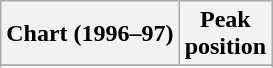<table class="wikitable sortable plainrowheaders" style="text-align:center">
<tr>
<th scope="col">Chart (1996–97)</th>
<th scope="col">Peak<br> position</th>
</tr>
<tr>
</tr>
<tr>
</tr>
<tr>
</tr>
<tr>
</tr>
<tr>
</tr>
<tr>
</tr>
<tr>
</tr>
</table>
